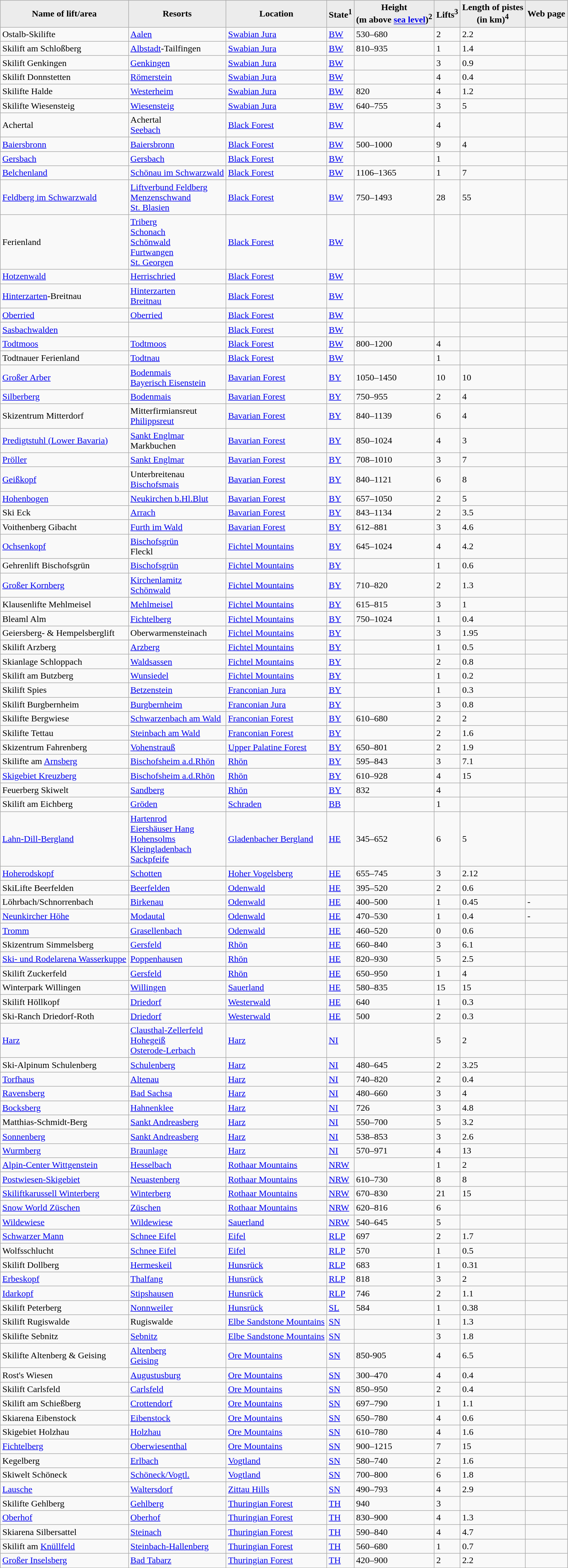<table class="wikitable sortable">
<tr>
<th style="background:#ececec;">Name of lift/area</th>
<th style="background:#ececec;">Resorts</th>
<th style="background:#ececec;">Location</th>
<th style="background:#ececec;">State<sup>1</sup></th>
<th style="background:#ececec;">Height <br> (m above <a href='#'>sea level</a>)<sup>2</sup></th>
<th style="background:#ececec;">Lifts<sup>3</sup></th>
<th style="background:#ececec;">Length of pistes <br> (in km)<sup>4</sup></th>
<th style="background:#ececec;">Web page</th>
</tr>
<tr>
<td>Ostalb-Skilifte</td>
<td><a href='#'>Aalen</a></td>
<td><a href='#'>Swabian Jura</a></td>
<td><a href='#'>BW</a></td>
<td>530–680</td>
<td>2</td>
<td>2.2</td>
<td></td>
</tr>
<tr>
<td>Skilift am Schloßberg</td>
<td><a href='#'>Albstadt</a>-Tailfingen</td>
<td><a href='#'>Swabian Jura</a></td>
<td><a href='#'>BW</a></td>
<td>810–935</td>
<td>1</td>
<td>1.4</td>
<td></td>
</tr>
<tr>
<td>Skilift Genkingen</td>
<td><a href='#'>Genkingen</a></td>
<td><a href='#'>Swabian Jura</a></td>
<td><a href='#'>BW</a></td>
<td> </td>
<td>3</td>
<td>0.9</td>
<td></td>
</tr>
<tr>
<td>Skilift Donnstetten</td>
<td><a href='#'>Römerstein</a></td>
<td><a href='#'>Swabian Jura</a></td>
<td><a href='#'>BW</a></td>
<td> </td>
<td>4</td>
<td>0.4</td>
<td></td>
</tr>
<tr>
<td>Skilifte Halde</td>
<td><a href='#'>Westerheim</a></td>
<td><a href='#'>Swabian Jura</a></td>
<td><a href='#'>BW</a></td>
<td>820</td>
<td>4</td>
<td>1.2</td>
<td></td>
</tr>
<tr>
<td>Skilifte Wiesensteig</td>
<td><a href='#'>Wiesensteig</a></td>
<td><a href='#'>Swabian Jura</a></td>
<td><a href='#'>BW</a></td>
<td>640–755</td>
<td>3</td>
<td>5</td>
<td></td>
</tr>
<tr>
<td>Achertal</td>
<td>Achertal<br><a href='#'>Seebach</a></td>
<td><a href='#'>Black Forest</a></td>
<td><a href='#'>BW</a></td>
<td> </td>
<td>4</td>
<td> </td>
<td></td>
</tr>
<tr>
<td><a href='#'>Baiersbronn</a></td>
<td><a href='#'>Baiersbronn</a></td>
<td><a href='#'>Black Forest</a></td>
<td><a href='#'>BW</a></td>
<td>500–1000</td>
<td>9</td>
<td>4</td>
<td></td>
</tr>
<tr>
<td><a href='#'>Gersbach</a></td>
<td><a href='#'>Gersbach</a></td>
<td><a href='#'>Black Forest</a></td>
<td><a href='#'>BW</a></td>
<td> </td>
<td>1</td>
<td> </td>
<td></td>
</tr>
<tr>
<td><a href='#'>Belchenland</a></td>
<td><a href='#'>Schönau im Schwarzwald</a></td>
<td><a href='#'>Black Forest</a></td>
<td><a href='#'>BW</a></td>
<td>1106–1365</td>
<td>1</td>
<td>7</td>
<td></td>
</tr>
<tr>
<td><a href='#'>Feldberg im Schwarzwald</a></td>
<td><a href='#'>Liftverbund Feldberg</a><br><a href='#'>Menzenschwand</a><br><a href='#'>St. Blasien</a></td>
<td><a href='#'>Black Forest</a></td>
<td><a href='#'>BW</a></td>
<td>750–1493</td>
<td>28</td>
<td>55</td>
<td></td>
</tr>
<tr>
<td>Ferienland</td>
<td><a href='#'>Triberg</a><br><a href='#'>Schonach</a><br><a href='#'>Schönwald</a><br><a href='#'>Furtwangen</a><br><a href='#'>St. Georgen</a></td>
<td><a href='#'>Black Forest</a></td>
<td><a href='#'>BW</a></td>
<td> </td>
<td> </td>
<td> </td>
<td></td>
</tr>
<tr>
<td><a href='#'>Hotzenwald</a></td>
<td><a href='#'>Herrischried</a></td>
<td><a href='#'>Black Forest</a></td>
<td><a href='#'>BW</a></td>
<td> </td>
<td> </td>
<td> </td>
<td></td>
</tr>
<tr>
<td><a href='#'>Hinterzarten</a>-Breitnau</td>
<td><a href='#'>Hinterzarten</a><br><a href='#'>Breitnau</a></td>
<td><a href='#'>Black Forest</a></td>
<td><a href='#'>BW</a></td>
<td> </td>
<td> </td>
<td> </td>
<td></td>
</tr>
<tr>
<td><a href='#'>Oberried</a></td>
<td><a href='#'>Oberried</a></td>
<td><a href='#'>Black Forest</a></td>
<td><a href='#'>BW</a></td>
<td> </td>
<td> </td>
<td> </td>
<td> </td>
</tr>
<tr>
<td><a href='#'>Sasbachwalden</a></td>
<td> </td>
<td><a href='#'>Black Forest</a></td>
<td><a href='#'>BW</a></td>
<td> </td>
<td> </td>
<td> </td>
<td></td>
</tr>
<tr>
<td><a href='#'>Todtmoos</a></td>
<td><a href='#'>Todtmoos</a></td>
<td><a href='#'>Black Forest</a></td>
<td><a href='#'>BW</a></td>
<td>800–1200</td>
<td>4</td>
<td> </td>
<td></td>
</tr>
<tr>
<td>Todtnauer Ferienland</td>
<td><a href='#'>Todtnau</a></td>
<td><a href='#'>Black Forest</a></td>
<td><a href='#'>BW</a></td>
<td> </td>
<td>1</td>
<td> </td>
<td></td>
</tr>
<tr>
<td><a href='#'>Großer Arber</a></td>
<td><a href='#'>Bodenmais</a><br><a href='#'>Bayerisch Eisenstein</a></td>
<td><a href='#'>Bavarian Forest</a></td>
<td><a href='#'>BY</a></td>
<td>1050–1450</td>
<td>10</td>
<td>10</td>
<td></td>
</tr>
<tr>
<td><a href='#'>Silberberg</a></td>
<td><a href='#'>Bodenmais</a></td>
<td><a href='#'>Bavarian Forest</a></td>
<td><a href='#'>BY</a></td>
<td>750–955</td>
<td>2</td>
<td>4</td>
<td></td>
</tr>
<tr>
<td>Skizentrum Mitterdorf</td>
<td>Mitterfirmiansreut<br><a href='#'>Philippsreut</a></td>
<td><a href='#'>Bavarian Forest</a></td>
<td><a href='#'>BY</a></td>
<td>840–1139</td>
<td>6</td>
<td>4</td>
<td></td>
</tr>
<tr>
<td><a href='#'>Predigtstuhl (Lower Bavaria)</a></td>
<td><a href='#'>Sankt Englmar</a><br>Markbuchen</td>
<td><a href='#'>Bavarian Forest</a></td>
<td><a href='#'>BY</a></td>
<td>850–1024</td>
<td>4</td>
<td>3</td>
<td></td>
</tr>
<tr>
<td><a href='#'>Pröller</a></td>
<td><a href='#'>Sankt Englmar</a></td>
<td><a href='#'>Bavarian Forest</a></td>
<td><a href='#'>BY</a></td>
<td>708–1010</td>
<td>3</td>
<td>7</td>
<td></td>
</tr>
<tr>
<td><a href='#'>Geißkopf</a></td>
<td>Unterbreitenau<br><a href='#'>Bischofsmais</a></td>
<td><a href='#'>Bavarian Forest</a></td>
<td><a href='#'>BY</a></td>
<td>840–1121</td>
<td>6</td>
<td>8</td>
<td></td>
</tr>
<tr>
<td><a href='#'>Hohenbogen</a></td>
<td><a href='#'>Neukirchen b.Hl.Blut</a></td>
<td><a href='#'>Bavarian Forest</a></td>
<td><a href='#'>BY</a></td>
<td>657–1050</td>
<td>2</td>
<td>5</td>
<td></td>
</tr>
<tr>
<td>Ski Eck</td>
<td><a href='#'>Arrach</a></td>
<td><a href='#'>Bavarian Forest</a></td>
<td><a href='#'>BY</a></td>
<td>843–1134</td>
<td>2</td>
<td>3.5</td>
<td></td>
</tr>
<tr>
<td>Voithenberg Gibacht</td>
<td><a href='#'>Furth im Wald</a></td>
<td><a href='#'>Bavarian Forest</a></td>
<td><a href='#'>BY</a></td>
<td>612–881</td>
<td>3</td>
<td>4.6</td>
<td></td>
</tr>
<tr>
<td><a href='#'>Ochsenkopf</a></td>
<td><a href='#'>Bischofsgrün</a><br>Fleckl</td>
<td><a href='#'>Fichtel Mountains</a></td>
<td><a href='#'>BY</a></td>
<td>645–1024</td>
<td>4</td>
<td>4.2</td>
<td></td>
</tr>
<tr>
<td>Gehrenlift Bischofsgrün</td>
<td><a href='#'>Bischofsgrün</a></td>
<td><a href='#'>Fichtel Mountains</a></td>
<td><a href='#'>BY</a></td>
<td> </td>
<td>1</td>
<td>0.6</td>
<td></td>
</tr>
<tr>
<td><a href='#'>Großer Kornberg</a></td>
<td><a href='#'>Kirchenlamitz</a><br><a href='#'>Schönwald</a></td>
<td><a href='#'>Fichtel Mountains</a></td>
<td><a href='#'>BY</a></td>
<td>710–820</td>
<td>2</td>
<td>1.3</td>
<td></td>
</tr>
<tr>
<td>Klausenlifte Mehlmeisel</td>
<td><a href='#'>Mehlmeisel</a></td>
<td><a href='#'>Fichtel Mountains</a></td>
<td><a href='#'>BY</a></td>
<td>615–815</td>
<td>3</td>
<td>1</td>
<td></td>
</tr>
<tr>
<td>Bleaml Alm</td>
<td><a href='#'>Fichtelberg</a></td>
<td><a href='#'>Fichtel Mountains</a></td>
<td><a href='#'>BY</a></td>
<td>750–1024</td>
<td>1</td>
<td>0.4</td>
<td></td>
</tr>
<tr>
<td>Geiersberg- & Hempelsberglift</td>
<td>Oberwarmensteinach</td>
<td><a href='#'>Fichtel Mountains</a></td>
<td><a href='#'>BY</a></td>
<td> </td>
<td>3</td>
<td>1.95</td>
<td></td>
</tr>
<tr>
<td>Skilift Arzberg</td>
<td><a href='#'>Arzberg</a></td>
<td><a href='#'>Fichtel Mountains</a></td>
<td><a href='#'>BY</a></td>
<td> </td>
<td>1</td>
<td>0.5</td>
<td></td>
</tr>
<tr>
<td>Skianlage Schloppach</td>
<td><a href='#'>Waldsassen</a></td>
<td><a href='#'>Fichtel Mountains</a></td>
<td><a href='#'>BY</a></td>
<td> </td>
<td>2</td>
<td>0.8</td>
<td></td>
</tr>
<tr>
<td>Skilift am Butzberg</td>
<td><a href='#'>Wunsiedel</a></td>
<td><a href='#'>Fichtel Mountains</a></td>
<td><a href='#'>BY</a></td>
<td> </td>
<td>1</td>
<td>0.2</td>
<td></td>
</tr>
<tr>
<td>Skilift Spies</td>
<td><a href='#'>Betzenstein</a></td>
<td><a href='#'>Franconian Jura</a></td>
<td><a href='#'>BY</a></td>
<td> </td>
<td>1</td>
<td>0.3</td>
<td></td>
</tr>
<tr>
<td>Skilift Burgbernheim</td>
<td><a href='#'>Burgbernheim</a></td>
<td><a href='#'>Franconian Jura</a></td>
<td><a href='#'>BY</a></td>
<td> </td>
<td>3</td>
<td>0.8</td>
<td></td>
</tr>
<tr>
<td>Skilifte Bergwiese</td>
<td><a href='#'>Schwarzenbach am Wald</a></td>
<td><a href='#'>Franconian Forest</a></td>
<td><a href='#'>BY</a></td>
<td>610–680</td>
<td>2</td>
<td>2</td>
<td></td>
</tr>
<tr>
<td>Skilifte Tettau</td>
<td><a href='#'>Steinbach am Wald</a></td>
<td><a href='#'>Franconian Forest</a></td>
<td><a href='#'>BY</a></td>
<td> </td>
<td>2</td>
<td>1.6</td>
<td></td>
</tr>
<tr>
<td>Skizentrum Fahrenberg</td>
<td><a href='#'>Vohenstrauß</a></td>
<td><a href='#'>Upper Palatine Forest</a></td>
<td><a href='#'>BY</a></td>
<td>650–801</td>
<td>2</td>
<td>1.9</td>
<td></td>
</tr>
<tr>
<td>Skilifte am <a href='#'>Arnsberg</a></td>
<td><a href='#'>Bischofsheim a.d.Rhön</a></td>
<td><a href='#'>Rhön</a></td>
<td><a href='#'>BY</a></td>
<td>595–843</td>
<td>3</td>
<td>7.1</td>
<td></td>
</tr>
<tr>
<td><a href='#'>Skigebiet Kreuzberg</a></td>
<td><a href='#'>Bischofsheim a.d.Rhön</a></td>
<td><a href='#'>Rhön</a></td>
<td><a href='#'>BY</a></td>
<td>610–928</td>
<td>4</td>
<td>15</td>
<td></td>
</tr>
<tr>
<td>Feuerberg Skiwelt</td>
<td><a href='#'>Sandberg</a></td>
<td><a href='#'>Rhön</a></td>
<td><a href='#'>BY</a></td>
<td>832</td>
<td>4</td>
<td> </td>
<td></td>
</tr>
<tr>
<td>Skilift am Eichberg</td>
<td><a href='#'>Gröden</a></td>
<td><a href='#'>Schraden</a></td>
<td><a href='#'>BB</a></td>
<td> </td>
<td>1</td>
<td> </td>
<td></td>
</tr>
<tr>
<td><a href='#'>Lahn-Dill-Bergland</a></td>
<td><a href='#'>Hartenrod</a><br><a href='#'>Eiershäuser Hang</a><br><a href='#'>Hohensolms</a><br><a href='#'>Kleingladenbach</a><br><a href='#'>Sackpfeife</a></td>
<td><a href='#'>Gladenbacher Bergland</a></td>
<td><a href='#'>HE</a></td>
<td>345–652</td>
<td>6</td>
<td>5</td>
<td></td>
</tr>
<tr>
<td><a href='#'>Hoherodskopf</a></td>
<td><a href='#'>Schotten</a></td>
<td><a href='#'>Hoher Vogelsberg</a></td>
<td><a href='#'>HE</a></td>
<td>655–745</td>
<td>3</td>
<td>2.12</td>
<td></td>
</tr>
<tr>
<td>SkiLifte Beerfelden</td>
<td><a href='#'>Beerfelden</a></td>
<td><a href='#'>Odenwald</a></td>
<td><a href='#'>HE</a></td>
<td>395–520</td>
<td>2</td>
<td>0.6</td>
<td></td>
</tr>
<tr>
<td>Löhrbach/Schnorrenbach</td>
<td><a href='#'>Birkenau</a></td>
<td><a href='#'>Odenwald</a></td>
<td><a href='#'>HE</a></td>
<td>400–500</td>
<td>1</td>
<td>0.45</td>
<td>-</td>
</tr>
<tr>
<td><a href='#'>Neunkircher Höhe</a></td>
<td><a href='#'>Modautal</a></td>
<td><a href='#'>Odenwald</a></td>
<td><a href='#'>HE</a></td>
<td>470–530</td>
<td>1</td>
<td>0.4</td>
<td>-</td>
</tr>
<tr>
<td><a href='#'>Tromm</a></td>
<td><a href='#'>Grasellenbach</a></td>
<td><a href='#'>Odenwald</a></td>
<td><a href='#'>HE</a></td>
<td>460–520</td>
<td>0</td>
<td>0.6</td>
<td></td>
</tr>
<tr>
<td>Skizentrum Simmelsberg</td>
<td><a href='#'>Gersfeld</a></td>
<td><a href='#'>Rhön</a></td>
<td><a href='#'>HE</a></td>
<td>660–840</td>
<td>3</td>
<td>6.1</td>
<td></td>
</tr>
<tr>
<td><a href='#'>Ski- und Rodelarena Wasserkuppe</a></td>
<td><a href='#'>Poppenhausen</a></td>
<td><a href='#'>Rhön</a></td>
<td><a href='#'>HE</a></td>
<td>820–930</td>
<td>5</td>
<td>2.5</td>
<td></td>
</tr>
<tr>
<td>Skilift Zuckerfeld</td>
<td><a href='#'>Gersfeld</a></td>
<td><a href='#'>Rhön</a></td>
<td><a href='#'>HE</a></td>
<td>650–950</td>
<td>1</td>
<td>4</td>
<td></td>
</tr>
<tr>
<td>Winterpark Willingen</td>
<td><a href='#'>Willingen</a></td>
<td><a href='#'>Sauerland</a></td>
<td><a href='#'>HE</a></td>
<td>580–835</td>
<td>15</td>
<td>15</td>
<td></td>
</tr>
<tr>
<td>Skilift Höllkopf</td>
<td><a href='#'>Driedorf</a></td>
<td><a href='#'>Westerwald</a></td>
<td><a href='#'>HE</a></td>
<td>640</td>
<td>1</td>
<td>0.3</td>
<td></td>
</tr>
<tr>
<td>Ski-Ranch Driedorf-Roth</td>
<td><a href='#'>Driedorf</a></td>
<td><a href='#'>Westerwald</a></td>
<td><a href='#'>HE</a></td>
<td>500</td>
<td>2</td>
<td>0.3</td>
<td></td>
</tr>
<tr>
<td> <a href='#'>Harz</a></td>
<td><a href='#'>Clausthal-Zellerfeld</a><br><a href='#'>Hohegeiß</a><br><a href='#'>Osterode-Lerbach</a></td>
<td><a href='#'>Harz</a></td>
<td><a href='#'>NI</a></td>
<td> </td>
<td>5</td>
<td>2</td>
<td></td>
</tr>
<tr>
<td>Ski-Alpinum Schulenberg</td>
<td><a href='#'>Schulenberg</a></td>
<td><a href='#'>Harz</a></td>
<td><a href='#'>NI</a></td>
<td>480–645</td>
<td>2</td>
<td>3.25</td>
<td></td>
</tr>
<tr>
<td><a href='#'>Torfhaus</a></td>
<td><a href='#'>Altenau</a></td>
<td><a href='#'>Harz</a></td>
<td><a href='#'>NI</a></td>
<td>740–820</td>
<td>2</td>
<td>0.4</td>
<td></td>
</tr>
<tr>
<td><a href='#'>Ravensberg</a></td>
<td><a href='#'>Bad Sachsa</a></td>
<td><a href='#'>Harz</a></td>
<td><a href='#'>NI</a></td>
<td>480–660</td>
<td>3</td>
<td>4</td>
<td></td>
</tr>
<tr>
<td><a href='#'>Bocksberg</a></td>
<td><a href='#'>Hahnenklee</a></td>
<td><a href='#'>Harz</a></td>
<td><a href='#'>NI</a></td>
<td>726</td>
<td>3</td>
<td>4.8</td>
<td></td>
</tr>
<tr>
<td>Matthias-Schmidt-Berg</td>
<td><a href='#'>Sankt Andreasberg</a></td>
<td><a href='#'>Harz</a></td>
<td><a href='#'>NI</a></td>
<td>550–700</td>
<td>5</td>
<td>3.2</td>
<td></td>
</tr>
<tr>
<td><a href='#'>Sonnenberg</a></td>
<td><a href='#'>Sankt Andreasberg</a></td>
<td><a href='#'>Harz</a></td>
<td><a href='#'>NI</a></td>
<td>538–853</td>
<td>3</td>
<td>2.6</td>
<td></td>
</tr>
<tr>
<td><a href='#'>Wurmberg</a></td>
<td><a href='#'>Braunlage</a></td>
<td><a href='#'>Harz</a></td>
<td><a href='#'>NI</a></td>
<td>570–971</td>
<td>4</td>
<td>13</td>
<td></td>
</tr>
<tr>
<td><a href='#'>Alpin-Center Wittgenstein</a></td>
<td><a href='#'>Hesselbach</a></td>
<td><a href='#'>Rothaar Mountains</a></td>
<td><a href='#'>NRW</a></td>
<td></td>
<td>1</td>
<td>2</td>
<td></td>
</tr>
<tr>
<td><a href='#'>Postwiesen-Skigebiet</a></td>
<td><a href='#'>Neuastenberg</a></td>
<td><a href='#'>Rothaar Mountains</a></td>
<td><a href='#'>NRW</a></td>
<td>610–730</td>
<td>8</td>
<td>8</td>
<td></td>
</tr>
<tr>
<td><a href='#'>Skiliftkarussell Winterberg</a></td>
<td><a href='#'>Winterberg</a></td>
<td><a href='#'>Rothaar Mountains</a></td>
<td><a href='#'>NRW</a></td>
<td>670–830</td>
<td>21</td>
<td>15</td>
<td></td>
</tr>
<tr>
<td><a href='#'>Snow World Züschen</a></td>
<td><a href='#'>Züschen</a></td>
<td><a href='#'>Rothaar Mountains</a></td>
<td><a href='#'>NRW</a></td>
<td>620–816</td>
<td>6</td>
<td> </td>
<td></td>
</tr>
<tr>
<td><a href='#'>Wildewiese</a></td>
<td><a href='#'>Wildewiese</a></td>
<td><a href='#'>Sauerland</a></td>
<td><a href='#'>NRW</a></td>
<td>540–645</td>
<td>5</td>
<td> </td>
<td></td>
</tr>
<tr>
<td><a href='#'>Schwarzer Mann</a></td>
<td><a href='#'>Schnee Eifel</a></td>
<td><a href='#'>Eifel</a></td>
<td><a href='#'>RLP</a></td>
<td>697</td>
<td>2</td>
<td>1.7</td>
<td></td>
</tr>
<tr>
<td>Wolfsschlucht</td>
<td><a href='#'>Schnee Eifel</a></td>
<td><a href='#'>Eifel</a></td>
<td><a href='#'>RLP</a></td>
<td>570</td>
<td>1</td>
<td>0.5</td>
<td></td>
</tr>
<tr>
<td>Skilift Dollberg</td>
<td><a href='#'>Hermeskeil</a></td>
<td><a href='#'>Hunsrück</a></td>
<td><a href='#'>RLP</a></td>
<td>683</td>
<td>1</td>
<td>0.31</td>
<td></td>
</tr>
<tr>
<td><a href='#'>Erbeskopf</a></td>
<td><a href='#'>Thalfang</a></td>
<td><a href='#'>Hunsrück</a></td>
<td><a href='#'>RLP</a></td>
<td>818</td>
<td>3</td>
<td>2</td>
<td></td>
</tr>
<tr>
<td><a href='#'>Idarkopf</a></td>
<td><a href='#'>Stipshausen</a></td>
<td><a href='#'>Hunsrück</a></td>
<td><a href='#'>RLP</a></td>
<td>746</td>
<td>2</td>
<td>1.1</td>
<td></td>
</tr>
<tr>
<td>Skilift Peterberg</td>
<td><a href='#'>Nonnweiler</a></td>
<td><a href='#'>Hunsrück</a></td>
<td><a href='#'>SL</a></td>
<td>584</td>
<td>1</td>
<td>0.38</td>
<td></td>
</tr>
<tr>
<td>Skilift Rugiswalde</td>
<td>Rugiswalde</td>
<td><a href='#'>Elbe Sandstone Mountains</a></td>
<td><a href='#'>SN</a></td>
<td> </td>
<td>1</td>
<td>1.3</td>
<td></td>
</tr>
<tr>
<td>Skilifte Sebnitz</td>
<td><a href='#'>Sebnitz</a></td>
<td><a href='#'>Elbe Sandstone Mountains</a></td>
<td><a href='#'>SN</a></td>
<td> </td>
<td>3</td>
<td>1.8</td>
<td></td>
</tr>
<tr>
<td>Skilifte Altenberg & Geising</td>
<td><a href='#'>Altenberg</a><br><a href='#'>Geising</a></td>
<td><a href='#'>Ore Mountains</a></td>
<td><a href='#'>SN</a></td>
<td>850-905</td>
<td>4</td>
<td>6.5</td>
<td></td>
</tr>
<tr>
<td>Rost's Wiesen</td>
<td><a href='#'>Augustusburg</a></td>
<td><a href='#'>Ore Mountains</a></td>
<td><a href='#'>SN</a></td>
<td>300–470</td>
<td>4</td>
<td>0.4</td>
<td></td>
</tr>
<tr>
<td>Skilift Carlsfeld</td>
<td><a href='#'>Carlsfeld</a></td>
<td><a href='#'>Ore Mountains</a></td>
<td><a href='#'>SN</a></td>
<td>850–950</td>
<td>2</td>
<td>0.4</td>
<td></td>
</tr>
<tr>
<td>Skilift am Schießberg</td>
<td><a href='#'>Crottendorf</a></td>
<td><a href='#'>Ore Mountains</a></td>
<td><a href='#'>SN</a></td>
<td>697–790</td>
<td>1</td>
<td>1.1</td>
<td></td>
</tr>
<tr>
<td>Skiarena Eibenstock</td>
<td><a href='#'>Eibenstock</a></td>
<td><a href='#'>Ore Mountains</a></td>
<td><a href='#'>SN</a></td>
<td>650–780</td>
<td>4</td>
<td>0.6</td>
<td></td>
</tr>
<tr>
<td>Skigebiet Holzhau</td>
<td><a href='#'>Holzhau</a></td>
<td><a href='#'>Ore Mountains</a></td>
<td><a href='#'>SN</a></td>
<td>610–780</td>
<td>4</td>
<td>1.6</td>
<td></td>
</tr>
<tr>
<td><a href='#'>Fichtelberg</a></td>
<td><a href='#'>Oberwiesenthal</a></td>
<td><a href='#'>Ore Mountains</a></td>
<td><a href='#'>SN</a></td>
<td>900–1215</td>
<td>7</td>
<td>15</td>
<td></td>
</tr>
<tr>
<td>Kegelberg</td>
<td><a href='#'>Erlbach</a></td>
<td><a href='#'>Vogtland</a></td>
<td><a href='#'>SN</a></td>
<td>580–740</td>
<td>2</td>
<td>1.6</td>
<td></td>
</tr>
<tr>
<td>Skiwelt Schöneck</td>
<td><a href='#'>Schöneck/Vogtl.</a></td>
<td><a href='#'>Vogtland</a></td>
<td><a href='#'>SN</a></td>
<td>700–800</td>
<td>6</td>
<td>1.8</td>
<td></td>
</tr>
<tr>
<td><a href='#'>Lausche</a></td>
<td><a href='#'>Waltersdorf</a></td>
<td><a href='#'>Zittau Hills</a></td>
<td><a href='#'>SN</a></td>
<td>490–793</td>
<td>4</td>
<td>2.9</td>
<td></td>
</tr>
<tr>
<td>Skilifte Gehlberg</td>
<td><a href='#'>Gehlberg</a></td>
<td><a href='#'>Thuringian Forest</a></td>
<td><a href='#'>TH</a></td>
<td>940</td>
<td>3</td>
<td> </td>
<td></td>
</tr>
<tr>
<td><a href='#'>Oberhof</a></td>
<td><a href='#'>Oberhof</a></td>
<td><a href='#'>Thuringian Forest</a></td>
<td><a href='#'>TH</a></td>
<td>830–900</td>
<td>4</td>
<td>1.3</td>
<td></td>
</tr>
<tr>
<td>Skiarena Silbersattel</td>
<td><a href='#'>Steinach</a></td>
<td><a href='#'>Thuringian Forest</a></td>
<td><a href='#'>TH</a></td>
<td>590–840</td>
<td>4</td>
<td>4.7</td>
<td></td>
</tr>
<tr>
<td>Skilift am <a href='#'>Knüllfeld</a></td>
<td><a href='#'>Steinbach-Hallenberg</a></td>
<td><a href='#'>Thuringian Forest</a></td>
<td><a href='#'>TH</a></td>
<td>560–680</td>
<td>1</td>
<td>0.7</td>
<td></td>
</tr>
<tr>
<td><a href='#'>Großer Inselsberg</a></td>
<td><a href='#'>Bad Tabarz</a></td>
<td><a href='#'>Thuringian Forest</a></td>
<td><a href='#'>TH</a></td>
<td>420–900</td>
<td>2</td>
<td>2.2</td>
<td></td>
</tr>
</table>
